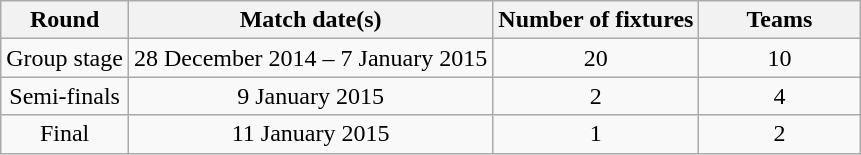<table class="wikitable" style="text-align:center">
<tr>
<th>Round</th>
<th>Match date(s)</th>
<th>Number of fixtures</th>
<th style="width:100px;">Teams</th>
</tr>
<tr>
<td>Group stage</td>
<td>28 December 2014 – 7 January 2015</td>
<td>20</td>
<td>10</td>
</tr>
<tr>
<td>Semi-finals</td>
<td>9 January 2015</td>
<td>2</td>
<td>4</td>
</tr>
<tr>
<td>Final</td>
<td>11 January 2015</td>
<td>1</td>
<td>2</td>
</tr>
</table>
